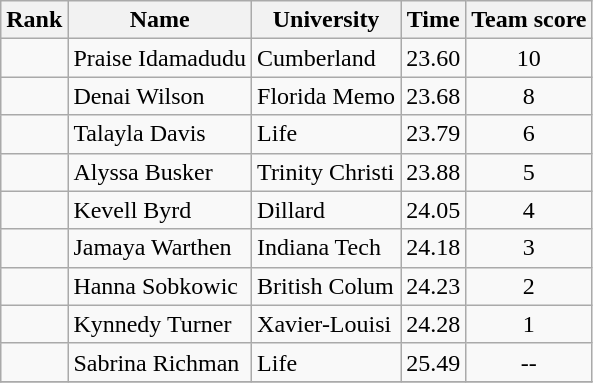<table class="wikitable sortable" style="text-align:center">
<tr>
<th>Rank</th>
<th>Name</th>
<th>University</th>
<th>Time</th>
<th>Team score</th>
</tr>
<tr>
<td></td>
<td align=left>Praise Idamadudu</td>
<td align="left">Cumberland</td>
<td>23.60</td>
<td>10</td>
</tr>
<tr>
<td></td>
<td align=left>Denai Wilson</td>
<td align="left">Florida Memo</td>
<td>23.68</td>
<td>8</td>
</tr>
<tr>
<td></td>
<td align=left>Talayla Davis</td>
<td align="left">Life</td>
<td>23.79</td>
<td>6</td>
</tr>
<tr>
<td></td>
<td align=left>Alyssa Busker</td>
<td align="left">Trinity Christi</td>
<td>23.88</td>
<td>5</td>
</tr>
<tr>
<td></td>
<td align=left>Kevell Byrd</td>
<td align="left">Dillard</td>
<td>24.05</td>
<td>4</td>
</tr>
<tr>
<td></td>
<td align=left>Jamaya Warthen</td>
<td align="left">Indiana Tech</td>
<td>24.18</td>
<td>3</td>
</tr>
<tr>
<td></td>
<td align=left>Hanna Sobkowic</td>
<td align="left">British Colum</td>
<td>24.23</td>
<td>2</td>
</tr>
<tr>
<td></td>
<td align=left>Kynnedy Turner</td>
<td align="left">Xavier-Louisi</td>
<td>24.28</td>
<td>1</td>
</tr>
<tr>
<td></td>
<td align=left>Sabrina Richman</td>
<td align="left">Life</td>
<td>25.49</td>
<td>--</td>
</tr>
<tr>
</tr>
</table>
